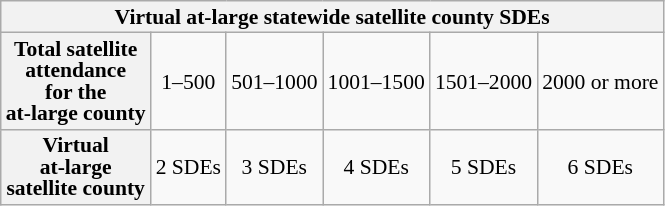<table class="wikitable" style="position:left; padding:5px; text-align:center; font-size:90%; line-height:1.0">
<tr>
<th colspan="6">Virtual at-large statewide satellite county SDEs<br></th>
</tr>
<tr>
<th>Total satellite<br> attendance<br> for the<br> at-large county</th>
<td>1–500</td>
<td>501–1000</td>
<td>1001–1500</td>
<td>1501–2000</td>
<td>2000 or more</td>
</tr>
<tr align="center">
<th>Virtual <br>at-large<br> satellite county</th>
<td>2 SDEs</td>
<td>3 SDEs</td>
<td>4 SDEs</td>
<td>5 SDEs</td>
<td>6 SDEs</td>
</tr>
</table>
